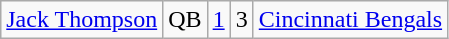<table class=wikitable style="text-align:center">
<tr>
<td><a href='#'>Jack Thompson</a></td>
<td>QB</td>
<td><a href='#'>1</a></td>
<td>3</td>
<td><a href='#'>Cincinnati Bengals</a></td>
</tr>
</table>
